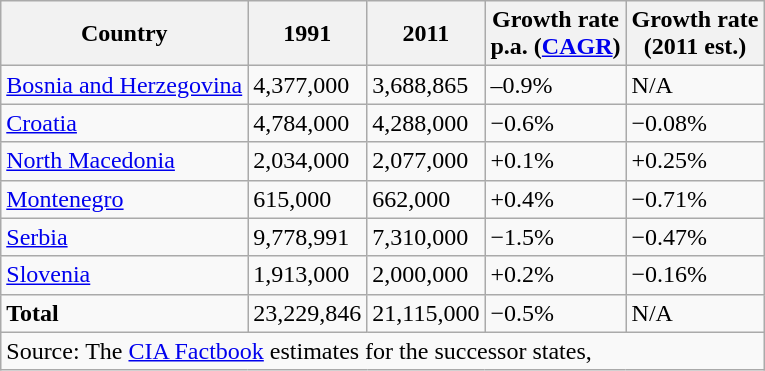<table class="wikitable sortable">
<tr>
<th>Country</th>
<th>1991</th>
<th>2011</th>
<th>Growth rate<br>p.a. (<a href='#'>CAGR</a>)</th>
<th>Growth rate<br>(2011 est.)</th>
</tr>
<tr>
<td><a href='#'>Bosnia and Herzegovina</a></td>
<td>4,377,000</td>
<td>3,688,865</td>
<td>–0.9%</td>
<td>N/A</td>
</tr>
<tr>
<td><a href='#'>Croatia</a></td>
<td>4,784,000</td>
<td>4,288,000</td>
<td>−0.6%</td>
<td>−0.08%</td>
</tr>
<tr>
<td><a href='#'>North Macedonia</a></td>
<td>2,034,000</td>
<td>2,077,000</td>
<td>+0.1%</td>
<td>+0.25%</td>
</tr>
<tr>
<td><a href='#'>Montenegro</a></td>
<td>615,000</td>
<td>662,000</td>
<td>+0.4%</td>
<td>−0.71%</td>
</tr>
<tr>
<td><a href='#'>Serbia</a></td>
<td>9,778,991</td>
<td>7,310,000</td>
<td>−1.5%</td>
<td>−0.47%</td>
</tr>
<tr>
<td><a href='#'>Slovenia</a></td>
<td>1,913,000</td>
<td>2,000,000</td>
<td>+0.2%</td>
<td>−0.16%</td>
</tr>
<tr>
<td><strong>Total</strong></td>
<td>23,229,846</td>
<td>21,115,000</td>
<td>−0.5%</td>
<td>N/A</td>
</tr>
<tr>
<td colspan="5">Source: The <a href='#'>CIA Factbook</a> estimates for the successor states, </td>
</tr>
</table>
